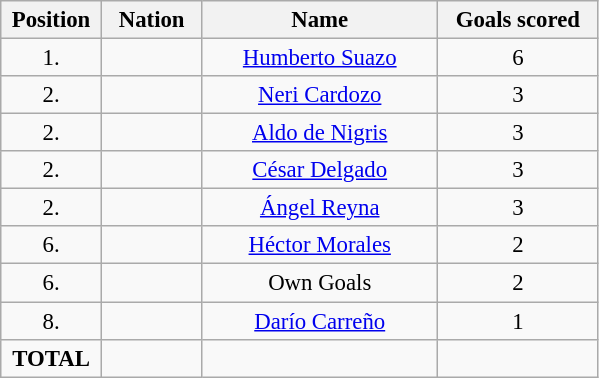<table class="wikitable" style="font-size: 95%; text-align: center;">
<tr>
<th width=60>Position</th>
<th width=60>Nation</th>
<th width=150>Name</th>
<th width=100>Goals scored</th>
</tr>
<tr>
<td>1.</td>
<td></td>
<td><a href='#'>Humberto Suazo</a></td>
<td>6</td>
</tr>
<tr>
<td>2.</td>
<td></td>
<td><a href='#'>Neri Cardozo</a></td>
<td>3</td>
</tr>
<tr>
<td>2.</td>
<td></td>
<td><a href='#'>Aldo de Nigris</a></td>
<td>3</td>
</tr>
<tr>
<td>2.</td>
<td></td>
<td><a href='#'>César Delgado</a></td>
<td>3</td>
</tr>
<tr>
<td>2.</td>
<td></td>
<td><a href='#'>Ángel Reyna</a></td>
<td>3</td>
</tr>
<tr>
<td>6.</td>
<td></td>
<td><a href='#'>Héctor Morales</a></td>
<td>2</td>
</tr>
<tr>
<td>6.</td>
<td></td>
<td>Own Goals</td>
<td>2</td>
</tr>
<tr>
<td>8.</td>
<td></td>
<td><a href='#'>Darío Carreño</a></td>
<td>1</td>
</tr>
<tr>
<td><strong>TOTAL</strong></td>
<td></td>
<td></td>
<td></td>
</tr>
</table>
